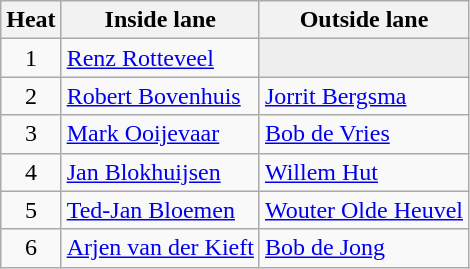<table class="wikitable">
<tr>
<th>Heat</th>
<th>Inside lane</th>
<th>Outside lane</th>
</tr>
<tr>
<td align=center>1</td>
<td><a href='#'>Renz Rotteveel</a></td>
<td bgcolor=#EEEEEE></td>
</tr>
<tr>
<td align=center>2</td>
<td><a href='#'>Robert Bovenhuis</a></td>
<td><a href='#'>Jorrit Bergsma</a></td>
</tr>
<tr>
<td align=center>3</td>
<td><a href='#'>Mark Ooijevaar</a></td>
<td><a href='#'>Bob de Vries</a></td>
</tr>
<tr>
<td align=center>4</td>
<td><a href='#'>Jan Blokhuijsen</a></td>
<td><a href='#'>Willem Hut</a></td>
</tr>
<tr>
<td align=center>5</td>
<td><a href='#'>Ted-Jan Bloemen</a></td>
<td><a href='#'>Wouter Olde Heuvel</a></td>
</tr>
<tr>
<td align=center>6</td>
<td><a href='#'>Arjen van der Kieft</a></td>
<td><a href='#'>Bob de Jong</a></td>
</tr>
</table>
